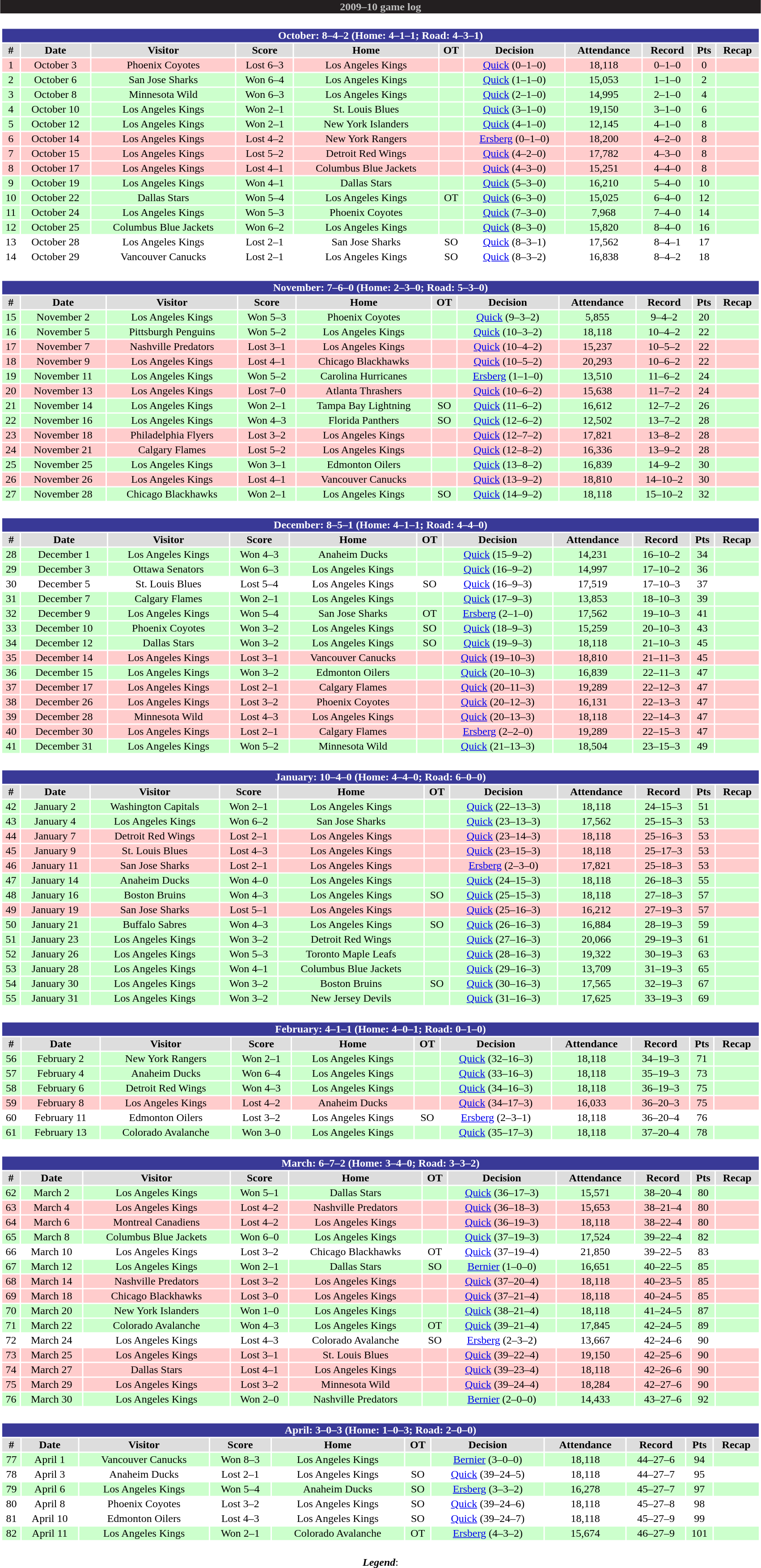<table class="toccolours" width=90% style="clear:both; margin:1.5em auto; text-align:center;">
<tr>
<th colspan=11 style="background:#231F20; color:#C0C0C0;">2009–10 game log</th>
</tr>
<tr>
<td colspan=11><br><table class="toccolours collapsible collapsed" width=100%>
<tr>
<th colspan=11 style="background:#393997; color:#FFFFFF;">October: 8–4–2 (Home: 4–1–1; Road: 4–3–1)</th>
</tr>
<tr align="center" bgcolor="#dddddd">
<td><strong>#</strong></td>
<td><strong>Date</strong></td>
<td><strong>Visitor</strong></td>
<td><strong>Score</strong></td>
<td><strong>Home</strong></td>
<td><strong>OT</strong></td>
<td><strong>Decision</strong></td>
<td><strong>Attendance</strong></td>
<td><strong>Record</strong></td>
<td><strong>Pts</strong></td>
<td><strong>Recap</strong></td>
</tr>
<tr align="center" bgcolor=#ffcccc>
<td>1</td>
<td>October 3</td>
<td>Phoenix Coyotes</td>
<td>Lost 6–3</td>
<td>Los Angeles Kings</td>
<td></td>
<td><a href='#'>Quick</a> (0–1–0)</td>
<td>18,118</td>
<td>0–1–0</td>
<td>0</td>
<td></td>
</tr>
<tr align="center" bgcolor=#ccffcc>
<td>2</td>
<td>October 6</td>
<td>San Jose Sharks</td>
<td>Won 6–4</td>
<td>Los Angeles Kings</td>
<td></td>
<td><a href='#'>Quick</a> (1–1–0)</td>
<td>15,053</td>
<td>1–1–0</td>
<td>2</td>
<td></td>
</tr>
<tr align="center" bgcolor=#ccffcc>
<td>3</td>
<td>October 8</td>
<td>Minnesota Wild</td>
<td>Won 6–3</td>
<td>Los Angeles Kings</td>
<td></td>
<td><a href='#'>Quick</a> (2–1–0)</td>
<td>14,995</td>
<td>2–1–0</td>
<td>4</td>
<td></td>
</tr>
<tr align="center" bgcolor=#ccffcc>
<td>4</td>
<td>October 10</td>
<td>Los Angeles Kings</td>
<td>Won 2–1</td>
<td>St. Louis Blues</td>
<td></td>
<td><a href='#'>Quick</a> (3–1–0)</td>
<td>19,150</td>
<td>3–1–0</td>
<td>6</td>
<td></td>
</tr>
<tr align="center" bgcolor=#ccffcc>
<td>5</td>
<td>October 12</td>
<td>Los Angeles Kings</td>
<td>Won 2–1</td>
<td>New York Islanders</td>
<td></td>
<td><a href='#'>Quick</a> (4–1–0)</td>
<td>12,145</td>
<td>4–1–0</td>
<td>8</td>
<td></td>
</tr>
<tr align="center" bgcolor=#ffcccc>
<td>6</td>
<td>October 14</td>
<td>Los Angeles Kings</td>
<td>Lost 4–2</td>
<td>New York Rangers</td>
<td></td>
<td><a href='#'>Ersberg</a> (0–1–0)</td>
<td>18,200</td>
<td>4–2–0</td>
<td>8</td>
<td></td>
</tr>
<tr align="center" bgcolor=#ffcccc>
<td>7</td>
<td>October 15</td>
<td>Los Angeles Kings</td>
<td>Lost 5–2</td>
<td>Detroit Red Wings</td>
<td></td>
<td><a href='#'>Quick</a> (4–2–0)</td>
<td>17,782</td>
<td>4–3–0</td>
<td>8</td>
<td></td>
</tr>
<tr align="center" bgcolor=#ffcccc>
<td>8</td>
<td>October 17</td>
<td>Los Angeles Kings</td>
<td>Lost 4–1</td>
<td>Columbus Blue Jackets</td>
<td></td>
<td><a href='#'>Quick</a> (4–3–0)</td>
<td>15,251</td>
<td>4–4–0</td>
<td>8</td>
<td></td>
</tr>
<tr align="center" bgcolor=#ccffcc>
<td>9</td>
<td>October 19</td>
<td>Los Angeles Kings</td>
<td>Won 4–1</td>
<td>Dallas Stars</td>
<td></td>
<td><a href='#'>Quick</a> (5–3–0)</td>
<td>16,210</td>
<td>5–4–0</td>
<td>10</td>
<td></td>
</tr>
<tr align="center" bgcolor=#ccffcc>
<td>10</td>
<td>October 22</td>
<td>Dallas Stars</td>
<td>Won 5–4</td>
<td>Los Angeles Kings</td>
<td>OT</td>
<td><a href='#'>Quick</a> (6–3–0)</td>
<td>15,025</td>
<td>6–4–0</td>
<td>12</td>
<td></td>
</tr>
<tr align="center" bgcolor=#ccffcc>
<td>11</td>
<td>October 24</td>
<td>Los Angeles Kings</td>
<td>Won 5–3</td>
<td>Phoenix Coyotes</td>
<td></td>
<td><a href='#'>Quick</a> (7–3–0)</td>
<td>7,968</td>
<td>7–4–0</td>
<td>14</td>
<td></td>
</tr>
<tr align="center" bgcolor=#ccffcc>
<td>12</td>
<td>October 25</td>
<td>Columbus Blue Jackets</td>
<td>Won 6–2</td>
<td>Los Angeles Kings</td>
<td></td>
<td><a href='#'>Quick</a> (8–3–0)</td>
<td>15,820</td>
<td>8–4–0</td>
<td>16</td>
<td></td>
</tr>
<tr align="center" #AAAAAA>
<td>13</td>
<td>October 28</td>
<td>Los Angeles Kings</td>
<td>Lost 2–1</td>
<td>San Jose Sharks</td>
<td>SO</td>
<td><a href='#'>Quick</a> (8–3–1)</td>
<td>17,562</td>
<td>8–4–1</td>
<td>17</td>
<td></td>
</tr>
<tr align="center" #AAAAAA>
<td>14</td>
<td>October 29</td>
<td>Vancouver Canucks</td>
<td>Lost 2–1</td>
<td>Los Angeles Kings</td>
<td>SO</td>
<td><a href='#'>Quick</a> (8–3–2)</td>
<td>16,838</td>
<td>8–4–2</td>
<td>18</td>
<td></td>
</tr>
</table>
</td>
</tr>
<tr>
<td colspan=11><br><table class="toccolours collapsible collapsed" width=100%>
<tr>
<th colspan=11 style="background:#393997; color:#FFFFFF;">November: 7–6–0 (Home: 2–3–0; Road: 5–3–0)</th>
</tr>
<tr align="center" bgcolor="#dddddd">
<td><strong>#</strong></td>
<td><strong>Date</strong></td>
<td><strong>Visitor</strong></td>
<td><strong>Score</strong></td>
<td><strong>Home</strong></td>
<td><strong>OT</strong></td>
<td><strong>Decision</strong></td>
<td><strong>Attendance</strong></td>
<td><strong>Record</strong></td>
<td><strong>Pts</strong></td>
<td><strong>Recap</strong></td>
</tr>
<tr align="center" bgcolor=#ccffcc>
<td>15</td>
<td>November 2</td>
<td>Los Angeles Kings</td>
<td>Won 5–3</td>
<td>Phoenix Coyotes</td>
<td></td>
<td><a href='#'>Quick</a> (9–3–2)</td>
<td>5,855</td>
<td>9–4–2</td>
<td>20</td>
<td></td>
</tr>
<tr align="center" bgcolor=#ccffcc>
<td>16</td>
<td>November 5</td>
<td>Pittsburgh Penguins</td>
<td>Won 5–2</td>
<td>Los Angeles Kings</td>
<td></td>
<td><a href='#'>Quick</a> (10–3–2)</td>
<td>18,118</td>
<td>10–4–2</td>
<td>22</td>
<td></td>
</tr>
<tr align="center" bgcolor=#ffcccc>
<td>17</td>
<td>November 7</td>
<td>Nashville Predators</td>
<td>Lost 3–1</td>
<td>Los Angeles Kings</td>
<td></td>
<td><a href='#'>Quick</a> (10–4–2)</td>
<td>15,237</td>
<td>10–5–2</td>
<td>22</td>
<td></td>
</tr>
<tr align="center" bgcolor=#ffcccc>
<td>18</td>
<td>November 9</td>
<td>Los Angeles Kings</td>
<td>Lost 4–1</td>
<td>Chicago Blackhawks</td>
<td></td>
<td><a href='#'>Quick</a> (10–5–2)</td>
<td>20,293</td>
<td>10–6–2</td>
<td>22</td>
<td></td>
</tr>
<tr align="center" bgcolor=#ccffcc>
<td>19</td>
<td>November 11</td>
<td>Los Angeles Kings</td>
<td>Won 5–2</td>
<td>Carolina Hurricanes</td>
<td></td>
<td><a href='#'>Ersberg</a> (1–1–0)</td>
<td>13,510</td>
<td>11–6–2</td>
<td>24</td>
<td></td>
</tr>
<tr align="center" bgcolor=#ffcccc>
<td>20</td>
<td>November 13</td>
<td>Los Angeles Kings</td>
<td>Lost 7–0</td>
<td>Atlanta Thrashers</td>
<td></td>
<td><a href='#'>Quick</a> (10–6–2)</td>
<td>15,638</td>
<td>11–7–2</td>
<td>24</td>
<td></td>
</tr>
<tr align="center" bgcolor=#ccffcc>
<td>21</td>
<td>November 14</td>
<td>Los Angeles Kings</td>
<td>Won 2–1</td>
<td>Tampa Bay Lightning</td>
<td>SO</td>
<td><a href='#'>Quick</a> (11–6–2)</td>
<td>16,612</td>
<td>12–7–2</td>
<td>26</td>
<td></td>
</tr>
<tr align="center" bgcolor=#ccffcc>
<td>22</td>
<td>November 16</td>
<td>Los Angeles Kings</td>
<td>Won 4–3</td>
<td>Florida Panthers</td>
<td>SO</td>
<td><a href='#'>Quick</a> (12–6–2)</td>
<td>12,502</td>
<td>13–7–2</td>
<td>28</td>
<td></td>
</tr>
<tr align="center" bgcolor=#ffcccc>
<td>23</td>
<td>November 18</td>
<td>Philadelphia Flyers</td>
<td>Lost 3–2</td>
<td>Los Angeles Kings</td>
<td></td>
<td><a href='#'>Quick</a> (12–7–2)</td>
<td>17,821</td>
<td>13–8–2</td>
<td>28</td>
<td></td>
</tr>
<tr align="center" bgcolor=#ffcccc>
<td>24</td>
<td>November 21</td>
<td>Calgary Flames</td>
<td>Lost 5–2</td>
<td>Los Angeles Kings</td>
<td></td>
<td><a href='#'>Quick</a> (12–8–2)</td>
<td>16,336</td>
<td>13–9–2</td>
<td>28</td>
<td></td>
</tr>
<tr align="center" bgcolor=#ccffcc>
<td>25</td>
<td>November 25</td>
<td>Los Angeles Kings</td>
<td>Won 3–1</td>
<td>Edmonton Oilers</td>
<td></td>
<td><a href='#'>Quick</a> (13–8–2)</td>
<td>16,839</td>
<td>14–9–2</td>
<td>30</td>
<td></td>
</tr>
<tr align="center" bgcolor=#ffcccc>
<td>26</td>
<td>November 26</td>
<td>Los Angeles Kings</td>
<td>Lost 4–1</td>
<td>Vancouver Canucks</td>
<td></td>
<td><a href='#'>Quick</a> (13–9–2)</td>
<td>18,810</td>
<td>14–10–2</td>
<td>30</td>
<td></td>
</tr>
<tr align="center" bgcolor=#ccffcc>
<td>27</td>
<td>November 28</td>
<td>Chicago Blackhawks</td>
<td>Won 2–1</td>
<td>Los Angeles Kings</td>
<td>SO</td>
<td><a href='#'>Quick</a> (14–9–2)</td>
<td>18,118</td>
<td>15–10–2</td>
<td>32</td>
<td></td>
</tr>
</table>
</td>
</tr>
<tr>
<td colspan=11><br><table class="toccolours collapsible collapsed" width=100%>
<tr>
<th colspan=11 style="background:#393997; color:#FFFFFF;">December: 8–5–1 (Home: 4–1–1; Road: 4–4–0)</th>
</tr>
<tr align="center" bgcolor="#dddddd">
<td><strong>#</strong></td>
<td><strong>Date</strong></td>
<td><strong>Visitor</strong></td>
<td><strong>Score</strong></td>
<td><strong>Home</strong></td>
<td><strong>OT</strong></td>
<td><strong>Decision</strong></td>
<td><strong>Attendance</strong></td>
<td><strong>Record</strong></td>
<td><strong>Pts</strong></td>
<td><strong>Recap</strong></td>
</tr>
<tr align="center" bgcolor=#ccffcc>
<td>28</td>
<td>December 1</td>
<td>Los Angeles Kings</td>
<td>Won 4–3</td>
<td>Anaheim Ducks</td>
<td></td>
<td><a href='#'>Quick</a> (15–9–2)</td>
<td>14,231</td>
<td>16–10–2</td>
<td>34</td>
<td></td>
</tr>
<tr align="center" bgcolor=#ccffcc>
<td>29</td>
<td>December 3</td>
<td>Ottawa Senators</td>
<td>Won 6–3</td>
<td>Los Angeles Kings</td>
<td></td>
<td><a href='#'>Quick</a> (16–9–2)</td>
<td>14,997</td>
<td>17–10–2</td>
<td>36</td>
<td></td>
</tr>
<tr align="center" #AAAAAA>
<td>30</td>
<td>December 5</td>
<td>St. Louis Blues</td>
<td>Lost 5–4</td>
<td>Los Angeles Kings</td>
<td>SO</td>
<td><a href='#'>Quick</a> (16–9–3)</td>
<td>17,519</td>
<td>17–10–3</td>
<td>37</td>
<td></td>
</tr>
<tr align="center" bgcolor=#ccffcc>
<td>31</td>
<td>December 7</td>
<td>Calgary Flames</td>
<td>Won 2–1</td>
<td>Los Angeles Kings</td>
<td></td>
<td><a href='#'>Quick</a> (17–9–3)</td>
<td>13,853</td>
<td>18–10–3</td>
<td>39</td>
<td></td>
</tr>
<tr align="center" bgcolor=#ccffcc>
<td>32</td>
<td>December 9</td>
<td>Los Angeles Kings</td>
<td>Won 5–4</td>
<td>San Jose Sharks</td>
<td>OT</td>
<td><a href='#'>Ersberg</a> (2–1–0)</td>
<td>17,562</td>
<td>19–10–3</td>
<td>41</td>
<td></td>
</tr>
<tr align="center" bgcolor=#ccffcc>
<td>33</td>
<td>December 10</td>
<td>Phoenix Coyotes</td>
<td>Won 3–2</td>
<td>Los Angeles Kings</td>
<td>SO</td>
<td><a href='#'>Quick</a> (18–9–3)</td>
<td>15,259</td>
<td>20–10–3</td>
<td>43</td>
<td></td>
</tr>
<tr align="center" bgcolor=#ccffcc>
<td>34</td>
<td>December 12</td>
<td>Dallas Stars</td>
<td>Won 3–2</td>
<td>Los Angeles Kings</td>
<td>SO</td>
<td><a href='#'>Quick</a> (19–9–3)</td>
<td>18,118</td>
<td>21–10–3</td>
<td>45</td>
<td></td>
</tr>
<tr align="center" bgcolor=#ffcccc>
<td>35</td>
<td>December 14</td>
<td>Los Angeles Kings</td>
<td>Lost 3–1</td>
<td>Vancouver Canucks</td>
<td></td>
<td><a href='#'>Quick</a> (19–10–3)</td>
<td>18,810</td>
<td>21–11–3</td>
<td>45</td>
<td></td>
</tr>
<tr align="center" bgcolor=#ccffcc>
<td>36</td>
<td>December 15</td>
<td>Los Angeles Kings</td>
<td>Won 3–2</td>
<td>Edmonton Oilers</td>
<td></td>
<td><a href='#'>Quick</a> (20–10–3)</td>
<td>16,839</td>
<td>22–11–3</td>
<td>47</td>
<td></td>
</tr>
<tr align="center" bgcolor=#ffcccc>
<td>37</td>
<td>December 17</td>
<td>Los Angeles Kings</td>
<td>Lost 2–1</td>
<td>Calgary Flames</td>
<td></td>
<td><a href='#'>Quick</a> (20–11–3)</td>
<td>19,289</td>
<td>22–12–3</td>
<td>47</td>
<td></td>
</tr>
<tr align="center" bgcolor=#ffcccc>
<td>38</td>
<td>December 26</td>
<td>Los Angeles Kings</td>
<td>Lost 3–2</td>
<td>Phoenix Coyotes</td>
<td></td>
<td><a href='#'>Quick</a> (20–12–3)</td>
<td>16,131</td>
<td>22–13–3</td>
<td>47</td>
<td></td>
</tr>
<tr align="center" bgcolor=#ffcccc>
<td>39</td>
<td>December 28</td>
<td>Minnesota Wild</td>
<td>Lost 4–3</td>
<td>Los Angeles Kings</td>
<td></td>
<td><a href='#'>Quick</a> (20–13–3)</td>
<td>18,118</td>
<td>22–14–3</td>
<td>47</td>
<td></td>
</tr>
<tr align="center" bgcolor=#ffcccc>
<td>40</td>
<td>December 30</td>
<td>Los Angeles Kings</td>
<td>Lost 2–1</td>
<td>Calgary Flames</td>
<td></td>
<td><a href='#'>Ersberg</a> (2–2–0)</td>
<td>19,289</td>
<td>22–15–3</td>
<td>47</td>
<td></td>
</tr>
<tr align="center" bgcolor=#ccffcc>
<td>41</td>
<td>December 31</td>
<td>Los Angeles Kings</td>
<td>Won 5–2</td>
<td>Minnesota Wild</td>
<td></td>
<td><a href='#'>Quick</a> (21–13–3)</td>
<td>18,504</td>
<td>23–15–3</td>
<td>49</td>
<td></td>
</tr>
</table>
</td>
</tr>
<tr>
<td colspan=11><br><table class="toccolours collapsible collapsed" width=100%>
<tr>
<th colspan=11 style="background:#393997; color:#FFFFFF;">January: 10–4–0 (Home: 4–4–0; Road: 6–0–0)</th>
</tr>
<tr align="center" bgcolor="#dddddd">
<td><strong>#</strong></td>
<td><strong>Date</strong></td>
<td><strong>Visitor</strong></td>
<td><strong>Score</strong></td>
<td><strong>Home</strong></td>
<td><strong>OT</strong></td>
<td><strong>Decision</strong></td>
<td><strong>Attendance</strong></td>
<td><strong>Record</strong></td>
<td><strong>Pts</strong></td>
<td><strong>Recap</strong></td>
</tr>
<tr align="center" bgcolor=#ccffcc>
<td>42</td>
<td>January 2</td>
<td>Washington Capitals</td>
<td>Won 2–1</td>
<td>Los Angeles Kings</td>
<td></td>
<td><a href='#'>Quick</a> (22–13–3)</td>
<td>18,118</td>
<td>24–15–3</td>
<td>51</td>
<td></td>
</tr>
<tr align="center" bgcolor=#ccffcc>
<td>43</td>
<td>January 4</td>
<td>Los Angeles Kings</td>
<td>Won 6–2</td>
<td>San Jose Sharks</td>
<td></td>
<td><a href='#'>Quick</a> (23–13–3)</td>
<td>17,562</td>
<td>25–15–3</td>
<td>53</td>
<td></td>
</tr>
<tr align="center" bgcolor=#ffcccc>
<td>44</td>
<td>January 7</td>
<td>Detroit Red Wings</td>
<td>Lost 2–1</td>
<td>Los Angeles Kings</td>
<td></td>
<td><a href='#'>Quick</a> (23–14–3)</td>
<td>18,118</td>
<td>25–16–3</td>
<td>53</td>
<td></td>
</tr>
<tr align="center" bgcolor=#ffcccc>
<td>45</td>
<td>January 9</td>
<td>St. Louis Blues</td>
<td>Lost 4–3</td>
<td>Los Angeles Kings</td>
<td></td>
<td><a href='#'>Quick</a> (23–15–3)</td>
<td>18,118</td>
<td>25–17–3</td>
<td>53</td>
<td></td>
</tr>
<tr align="center" bgcolor=#ffcccc>
<td>46</td>
<td>January 11</td>
<td>San Jose Sharks</td>
<td>Lost 2–1</td>
<td>Los Angeles Kings</td>
<td></td>
<td><a href='#'>Ersberg</a> (2–3–0)</td>
<td>17,821</td>
<td>25–18–3</td>
<td>53</td>
<td></td>
</tr>
<tr align="center" bgcolor=#ccffcc>
<td>47</td>
<td>January 14</td>
<td>Anaheim Ducks</td>
<td>Won 4–0</td>
<td>Los Angeles Kings</td>
<td></td>
<td><a href='#'>Quick</a> (24–15–3)</td>
<td>18,118</td>
<td>26–18–3</td>
<td>55</td>
<td></td>
</tr>
<tr align="center" bgcolor=#ccffcc>
<td>48</td>
<td>January 16</td>
<td>Boston Bruins</td>
<td>Won 4–3</td>
<td>Los Angeles Kings</td>
<td>SO</td>
<td><a href='#'>Quick</a> (25–15–3)</td>
<td>18,118</td>
<td>27–18–3</td>
<td>57</td>
<td></td>
</tr>
<tr align="center" bgcolor=#ffcccc>
<td>49</td>
<td>January 19</td>
<td>San Jose Sharks</td>
<td>Lost 5–1</td>
<td>Los Angeles Kings</td>
<td></td>
<td><a href='#'>Quick</a> (25–16–3)</td>
<td>16,212</td>
<td>27–19–3</td>
<td>57</td>
<td></td>
</tr>
<tr align="center" bgcolor=#ccffcc>
<td>50</td>
<td>January 21</td>
<td>Buffalo Sabres</td>
<td>Won 4–3</td>
<td>Los Angeles Kings</td>
<td>SO</td>
<td><a href='#'>Quick</a> (26–16–3)</td>
<td>16,884</td>
<td>28–19–3</td>
<td>59</td>
<td></td>
</tr>
<tr align="center" bgcolor=#ccffcc>
<td>51</td>
<td>January 23</td>
<td>Los Angeles Kings</td>
<td>Won 3–2</td>
<td>Detroit Red Wings</td>
<td></td>
<td><a href='#'>Quick</a> (27–16–3)</td>
<td>20,066</td>
<td>29–19–3</td>
<td>61</td>
<td></td>
</tr>
<tr align="center" bgcolor=#ccffcc>
<td>52</td>
<td>January 26</td>
<td>Los Angeles Kings</td>
<td>Won 5–3</td>
<td>Toronto Maple Leafs</td>
<td></td>
<td><a href='#'>Quick</a> (28–16–3)</td>
<td>19,322</td>
<td>30–19–3</td>
<td>63</td>
<td></td>
</tr>
<tr align="center" bgcolor=#ccffcc>
<td>53</td>
<td>January 28</td>
<td>Los Angeles Kings</td>
<td>Won 4–1</td>
<td>Columbus Blue Jackets</td>
<td></td>
<td><a href='#'>Quick</a> (29–16–3)</td>
<td>13,709</td>
<td>31–19–3</td>
<td>65</td>
<td></td>
</tr>
<tr align="center" bgcolor=#ccffcc>
<td>54</td>
<td>January 30</td>
<td>Los Angeles Kings</td>
<td>Won 3–2</td>
<td>Boston Bruins</td>
<td>SO</td>
<td><a href='#'>Quick</a> (30–16–3)</td>
<td>17,565</td>
<td>32–19–3</td>
<td>67</td>
<td></td>
</tr>
<tr align="center" bgcolor=#ccffcc>
<td>55</td>
<td>January 31</td>
<td>Los Angeles Kings</td>
<td>Won 3–2</td>
<td>New Jersey Devils</td>
<td></td>
<td><a href='#'>Quick</a> (31–16–3)</td>
<td>17,625</td>
<td>33–19–3</td>
<td>69</td>
<td></td>
</tr>
</table>
</td>
</tr>
<tr>
<td colspan=11><br><table class="toccolours collapsible collapsed" width=100%>
<tr>
<th colspan=11 style="background:#393997; color:#FFFFFF;">February: 4–1–1 (Home: 4–0–1; Road: 0–1–0)</th>
</tr>
<tr align="center" bgcolor="#dddddd">
<td><strong>#</strong></td>
<td><strong>Date</strong></td>
<td><strong>Visitor</strong></td>
<td><strong>Score</strong></td>
<td><strong>Home</strong></td>
<td><strong>OT</strong></td>
<td><strong>Decision</strong></td>
<td><strong>Attendance</strong></td>
<td><strong>Record</strong></td>
<td><strong>Pts</strong></td>
<td><strong>Recap</strong></td>
</tr>
<tr align="center" bgcolor=#ccffcc>
<td>56</td>
<td>February 2</td>
<td>New York Rangers</td>
<td>Won 2–1</td>
<td>Los Angeles Kings</td>
<td></td>
<td><a href='#'>Quick</a> (32–16–3)</td>
<td>18,118</td>
<td>34–19–3</td>
<td>71</td>
<td></td>
</tr>
<tr align="center" bgcolor=#ccffcc>
<td>57</td>
<td>February 4</td>
<td>Anaheim Ducks</td>
<td>Won 6–4</td>
<td>Los Angeles Kings</td>
<td></td>
<td><a href='#'>Quick</a> (33–16–3)</td>
<td>18,118</td>
<td>35–19–3</td>
<td>73</td>
<td></td>
</tr>
<tr align="center" bgcolor=#ccffcc>
<td>58</td>
<td>February 6</td>
<td>Detroit Red Wings</td>
<td>Won 4–3</td>
<td>Los Angeles Kings</td>
<td></td>
<td><a href='#'>Quick</a> (34–16–3)</td>
<td>18,118</td>
<td>36–19–3</td>
<td>75</td>
<td></td>
</tr>
<tr align="center" bgcolor=#ffcccc>
<td>59</td>
<td>February 8</td>
<td>Los Angeles Kings</td>
<td>Lost 4–2</td>
<td>Anaheim Ducks</td>
<td></td>
<td><a href='#'>Quick</a> (34–17–3)</td>
<td>16,033</td>
<td>36–20–3</td>
<td>75</td>
<td></td>
</tr>
<tr align="center" #AAAAAA>
<td>60</td>
<td>February 11</td>
<td>Edmonton Oilers</td>
<td>Lost 3–2</td>
<td>Los Angeles Kings</td>
<td>SO</td>
<td><a href='#'>Ersberg</a> (2–3–1)</td>
<td>18,118</td>
<td>36–20–4</td>
<td>76</td>
<td></td>
</tr>
<tr align="center" bgcolor=#ccffcc>
<td>61</td>
<td>February 13</td>
<td>Colorado Avalanche</td>
<td>Won 3–0</td>
<td>Los Angeles Kings</td>
<td></td>
<td><a href='#'>Quick</a> (35–17–3)</td>
<td>18,118</td>
<td>37–20–4</td>
<td>78</td>
<td></td>
</tr>
</table>
</td>
</tr>
<tr>
<td colspan=11><br><table class="toccolours collapsible collapsed" width=100%>
<tr>
<th colspan=11 style="background:#393997; color:#FFFFFF;">March: 6–7–2 (Home: 3–4–0; Road: 3–3–2)</th>
</tr>
<tr align="center" bgcolor="#dddddd">
<td><strong>#</strong></td>
<td><strong>Date</strong></td>
<td><strong>Visitor</strong></td>
<td><strong>Score</strong></td>
<td><strong>Home</strong></td>
<td><strong>OT</strong></td>
<td><strong>Decision</strong></td>
<td><strong>Attendance</strong></td>
<td><strong>Record</strong></td>
<td><strong>Pts</strong></td>
<td><strong>Recap</strong></td>
</tr>
<tr align="center" bgcolor=#ccffcc>
<td>62</td>
<td>March 2</td>
<td>Los Angeles Kings</td>
<td>Won 5–1</td>
<td>Dallas Stars</td>
<td></td>
<td><a href='#'>Quick</a> (36–17–3)</td>
<td>15,571</td>
<td>38–20–4</td>
<td>80</td>
<td></td>
</tr>
<tr align="center" bgcolor=#ffcccc>
<td>63</td>
<td>March 4</td>
<td>Los Angeles Kings</td>
<td>Lost 4–2</td>
<td>Nashville Predators</td>
<td></td>
<td><a href='#'>Quick</a> (36–18–3)</td>
<td>15,653</td>
<td>38–21–4</td>
<td>80</td>
<td></td>
</tr>
<tr align="center" bgcolor=#ffcccc>
<td>64</td>
<td>March 6</td>
<td>Montreal Canadiens</td>
<td>Lost 4–2</td>
<td>Los Angeles Kings</td>
<td></td>
<td><a href='#'>Quick</a> (36–19–3)</td>
<td>18,118</td>
<td>38–22–4</td>
<td>80</td>
<td></td>
</tr>
<tr align="center" bgcolor=#ccffcc>
<td>65</td>
<td>March 8</td>
<td>Columbus Blue Jackets</td>
<td>Won 6–0</td>
<td>Los Angeles Kings</td>
<td></td>
<td><a href='#'>Quick</a> (37–19–3)</td>
<td>17,524</td>
<td>39–22–4</td>
<td>82</td>
<td></td>
</tr>
<tr align="center" #AAAAAA>
<td>66</td>
<td>March 10</td>
<td>Los Angeles Kings</td>
<td>Lost 3–2</td>
<td>Chicago Blackhawks</td>
<td>OT</td>
<td><a href='#'>Quick</a> (37–19–4)</td>
<td>21,850</td>
<td>39–22–5</td>
<td>83</td>
<td></td>
</tr>
<tr align="center" bgcolor=#ccffcc>
<td>67</td>
<td>March 12</td>
<td>Los Angeles Kings</td>
<td>Won 2–1</td>
<td>Dallas Stars</td>
<td>SO</td>
<td><a href='#'>Bernier</a> (1–0–0)</td>
<td>16,651</td>
<td>40–22–5</td>
<td>85</td>
<td></td>
</tr>
<tr align="center" bgcolor=#ffcccc>
<td>68</td>
<td>March 14</td>
<td>Nashville Predators</td>
<td>Lost 3–2</td>
<td>Los Angeles Kings</td>
<td></td>
<td><a href='#'>Quick</a> (37–20–4)</td>
<td>18,118</td>
<td>40–23–5</td>
<td>85</td>
<td></td>
</tr>
<tr align="center" bgcolor=#ffcccc>
<td>69</td>
<td>March 18</td>
<td>Chicago Blackhawks</td>
<td>Lost 3–0</td>
<td>Los Angeles Kings</td>
<td></td>
<td><a href='#'>Quick</a> (37–21–4)</td>
<td>18,118</td>
<td>40–24–5</td>
<td>85</td>
<td></td>
</tr>
<tr align="center" bgcolor=#ccffcc>
<td>70</td>
<td>March 20</td>
<td>New York Islanders</td>
<td>Won 1–0</td>
<td>Los Angeles Kings</td>
<td></td>
<td><a href='#'>Quick</a> (38–21–4)</td>
<td>18,118</td>
<td>41–24–5</td>
<td>87</td>
<td></td>
</tr>
<tr align="center" bgcolor=#ccffcc>
<td>71</td>
<td>March 22</td>
<td>Colorado Avalanche</td>
<td>Won 4–3</td>
<td>Los Angeles Kings</td>
<td>OT</td>
<td><a href='#'>Quick</a> (39–21–4)</td>
<td>17,845</td>
<td>42–24–5</td>
<td>89</td>
<td></td>
</tr>
<tr align="center" #AAAAAA>
<td>72</td>
<td>March 24</td>
<td>Los Angeles Kings</td>
<td>Lost 4–3</td>
<td>Colorado Avalanche</td>
<td>SO</td>
<td><a href='#'>Ersberg</a> (2–3–2)</td>
<td>13,667</td>
<td>42–24–6</td>
<td>90</td>
<td></td>
</tr>
<tr align="center" bgcolor=#ffcccc>
<td>73</td>
<td>March 25</td>
<td>Los Angeles Kings</td>
<td>Lost 3–1</td>
<td>St. Louis Blues</td>
<td></td>
<td><a href='#'>Quick</a> (39–22–4)</td>
<td>19,150</td>
<td>42–25–6</td>
<td>90</td>
<td></td>
</tr>
<tr align="center" bgcolor=#ffcccc>
<td>74</td>
<td>March 27</td>
<td>Dallas Stars</td>
<td>Lost 4–1</td>
<td>Los Angeles Kings</td>
<td></td>
<td><a href='#'>Quick</a> (39–23–4)</td>
<td>18,118</td>
<td>42–26–6</td>
<td>90</td>
<td></td>
</tr>
<tr align="center" bgcolor=#ffcccc>
<td>75</td>
<td>March 29</td>
<td>Los Angeles Kings</td>
<td>Lost 3–2</td>
<td>Minnesota Wild</td>
<td></td>
<td><a href='#'>Quick</a> (39–24–4)</td>
<td>18,284</td>
<td>42–27–6</td>
<td>90</td>
<td></td>
</tr>
<tr align="center" bgcolor=#ccffcc>
<td>76</td>
<td>March 30</td>
<td>Los Angeles Kings</td>
<td>Won 2–0</td>
<td>Nashville Predators</td>
<td></td>
<td><a href='#'>Bernier</a> (2–0–0)</td>
<td>14,433</td>
<td>43–27–6</td>
<td>92</td>
<td></td>
</tr>
</table>
</td>
</tr>
<tr>
<td colspan=11><br><table class="toccolours collapsible collapsed" width=100%>
<tr>
<th colspan=11 style="background:#393997; color:#FFFFFF;">April: 3–0–3 (Home: 1–0–3; Road: 2–0–0)</th>
</tr>
<tr align="center" bgcolor="#dddddd">
<td><strong>#</strong></td>
<td><strong>Date</strong></td>
<td><strong>Visitor</strong></td>
<td><strong>Score</strong></td>
<td><strong>Home</strong></td>
<td><strong>OT</strong></td>
<td><strong>Decision</strong></td>
<td><strong>Attendance</strong></td>
<td><strong>Record</strong></td>
<td><strong>Pts</strong></td>
<td><strong>Recap</strong></td>
</tr>
<tr align="center" bgcolor=#ccffcc>
<td>77</td>
<td>April 1</td>
<td>Vancouver Canucks</td>
<td>Won 8–3</td>
<td>Los Angeles Kings</td>
<td></td>
<td><a href='#'>Bernier</a> (3–0–0)</td>
<td>18,118</td>
<td>44–27–6</td>
<td>94</td>
<td></td>
</tr>
<tr align="center" #AAAAAA>
<td>78</td>
<td>April 3</td>
<td>Anaheim Ducks</td>
<td>Lost 2–1</td>
<td>Los Angeles Kings</td>
<td>SO</td>
<td><a href='#'>Quick</a> (39–24–5)</td>
<td>18,118</td>
<td>44–27–7</td>
<td>95</td>
<td></td>
</tr>
<tr align="center" bgcolor=#ccffcc>
<td>79</td>
<td>April 6</td>
<td>Los Angeles Kings</td>
<td>Won 5–4</td>
<td>Anaheim Ducks</td>
<td>SO</td>
<td><a href='#'>Ersberg</a> (3–3–2)</td>
<td>16,278</td>
<td>45–27–7</td>
<td>97</td>
<td></td>
</tr>
<tr align="center" #AAAAAA>
<td>80</td>
<td>April 8</td>
<td>Phoenix Coyotes</td>
<td>Lost 3–2</td>
<td>Los Angeles Kings</td>
<td>SO</td>
<td><a href='#'>Quick</a> (39–24–6)</td>
<td>18,118</td>
<td>45–27–8</td>
<td>98</td>
<td></td>
</tr>
<tr align="center" #AAAAAA>
<td>81</td>
<td>April 10</td>
<td>Edmonton Oilers</td>
<td>Lost 4–3</td>
<td>Los Angeles Kings</td>
<td>SO</td>
<td><a href='#'>Quick</a> (39–24–7)</td>
<td>18,118</td>
<td>45–27–9</td>
<td>99</td>
<td></td>
</tr>
<tr align="center" bgcolor=#ccffcc>
<td>82</td>
<td>April 11</td>
<td>Los Angeles Kings</td>
<td>Won 2–1</td>
<td>Colorado Avalanche</td>
<td>OT</td>
<td><a href='#'>Ersberg</a> (4–3–2)</td>
<td>15,674</td>
<td>46–27–9</td>
<td>101</td>
<td></td>
</tr>
</table>
</td>
</tr>
<tr>
<td colspan=11 align="center"><br><strong><em>Legend</em></strong>:


</td>
</tr>
</table>
